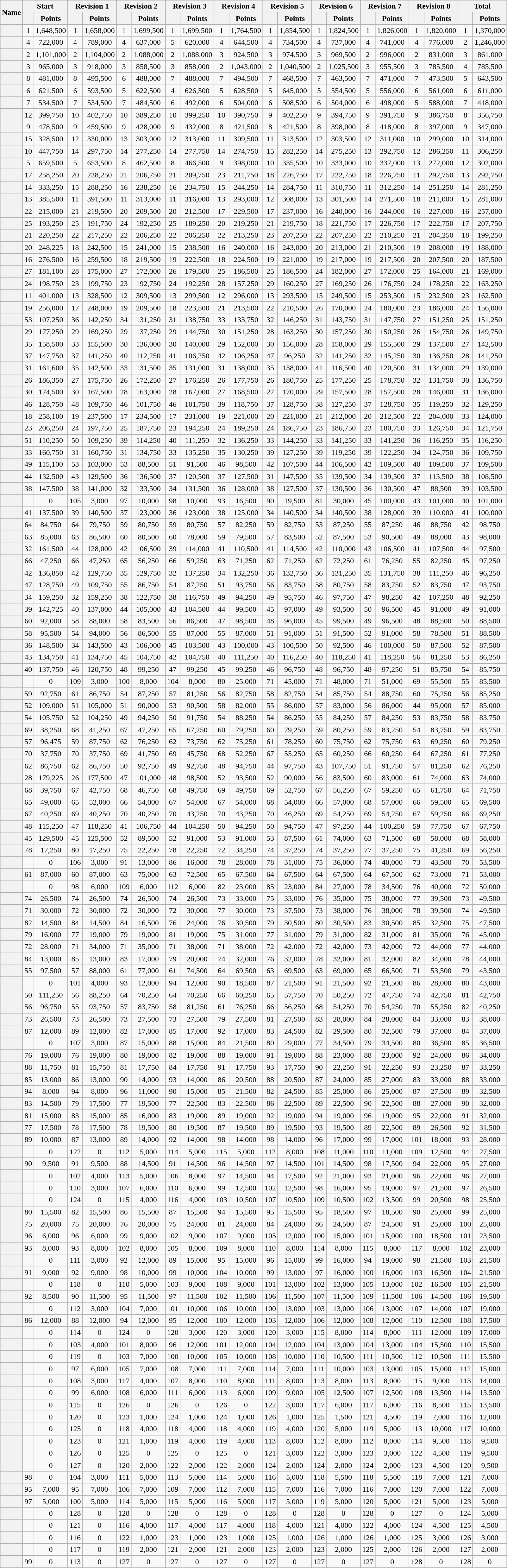<table class="wikitable sortable" style="text-align:center;">
<tr>
<th rowspan="2" scope=col>Name</th>
<th colspan="2" scope=col>Start</th>
<th colspan="2"scope=col>Revision 1</th>
<th colspan="2"scope=col>Revision 2</th>
<th colspan="2"scope=col>Revision 3</th>
<th colspan="2"scope=col>Revision 4</th>
<th colspan="2"scope=col>Revision 5</th>
<th colspan="2"scope=col>Revision 6</th>
<th colspan="2"scope=col>Revision 7</th>
<th colspan="2"scope=col>Revision 8</th>
<th colspan="2"scope=col>Total</th>
</tr>
<tr>
<th scope=col></th>
<th scope=col>Points</th>
<th scope=col></th>
<th scope=col>Points</th>
<th scope=col></th>
<th scope=col>Points</th>
<th scope=col></th>
<th scope=col>Points</th>
<th scope=col></th>
<th scope=col>Points</th>
<th scope=col></th>
<th scope=col>Points</th>
<th scope=col></th>
<th scope=col>Points</th>
<th scope=col></th>
<th scope=col>Points</th>
<th scope=col></th>
<th scope=col>Points</th>
<th scope=col></th>
<th scope=col>Points</th>
</tr>
<tr>
<th scope=row></th>
<td>1</td>
<td>1,648,500</td>
<td>1</td>
<td>1,658,000</td>
<td>1</td>
<td>1,699,500</td>
<td>1</td>
<td>1,699,500</td>
<td>1</td>
<td>1,764,500</td>
<td>1</td>
<td>1,854,500</td>
<td>1</td>
<td>1,824,500</td>
<td>1</td>
<td>1,826,000</td>
<td>1</td>
<td>1,820,000</td>
<td>1</td>
<td>1,370,000</td>
</tr>
<tr>
<th scope=row></th>
<td>4</td>
<td>722,000</td>
<td>4</td>
<td>789,000</td>
<td>4</td>
<td>637,000</td>
<td>5</td>
<td>620,000</td>
<td>4</td>
<td>644,500</td>
<td>4</td>
<td>734,500</td>
<td>4</td>
<td>737,000</td>
<td>4</td>
<td>741,000</td>
<td>4</td>
<td>776,000</td>
<td>2</td>
<td>1,246,000</td>
</tr>
<tr>
<th scope=row></th>
<td>2</td>
<td>1,101,000</td>
<td>2</td>
<td>1,104,000</td>
<td>2</td>
<td>1,088,000</td>
<td>2</td>
<td>1,088,000</td>
<td>3</td>
<td>924,500</td>
<td>3</td>
<td>974,500</td>
<td>3</td>
<td>969,500</td>
<td>2</td>
<td>996,000</td>
<td>2</td>
<td>831,000</td>
<td>3</td>
<td>861,000</td>
</tr>
<tr>
<th scope=row></th>
<td>3</td>
<td>965,000</td>
<td>3</td>
<td>918,000</td>
<td>3</td>
<td>858,500</td>
<td>3</td>
<td>858,000</td>
<td>2</td>
<td>1,043,000</td>
<td>2</td>
<td>1,040,500</td>
<td>2</td>
<td>1,025,500</td>
<td>3</td>
<td>955,500</td>
<td>3</td>
<td>785,500</td>
<td>4</td>
<td>785,500</td>
</tr>
<tr>
<th scope=row></th>
<td>8</td>
<td>481,000</td>
<td>8</td>
<td>495,500</td>
<td>6</td>
<td>488,000</td>
<td>7</td>
<td>488,000</td>
<td>7</td>
<td>494,500</td>
<td>7</td>
<td>468,500</td>
<td>7</td>
<td>463,500</td>
<td>7</td>
<td>471,000</td>
<td>7</td>
<td>473,500</td>
<td>5</td>
<td>643,500</td>
</tr>
<tr>
<th scope=row></th>
<td>6</td>
<td>621,500</td>
<td>6</td>
<td>593,500</td>
<td>5</td>
<td>622,500</td>
<td>4</td>
<td>626,500</td>
<td>5</td>
<td>628,500</td>
<td>5</td>
<td>645,000</td>
<td>5</td>
<td>554,500</td>
<td>5</td>
<td>556,000</td>
<td>6</td>
<td>561,000</td>
<td>6</td>
<td>611,000</td>
</tr>
<tr>
<th scope=row></th>
<td>7</td>
<td>534,500</td>
<td>7</td>
<td>534,500</td>
<td>7</td>
<td>484,500</td>
<td>6</td>
<td>492,000</td>
<td>6</td>
<td>504,000</td>
<td>6</td>
<td>508,500</td>
<td>6</td>
<td>504,000</td>
<td>6</td>
<td>498,000</td>
<td>5</td>
<td>588,000</td>
<td>7</td>
<td>418,000</td>
</tr>
<tr>
<th scope=row></th>
<td>12</td>
<td>399,750</td>
<td>10</td>
<td>402,750</td>
<td>10</td>
<td>389,250</td>
<td>10</td>
<td>399,250</td>
<td>10</td>
<td>390,750</td>
<td>9</td>
<td>402,250</td>
<td>9</td>
<td>394,750</td>
<td>9</td>
<td>391,750</td>
<td>9</td>
<td>386,750</td>
<td>8</td>
<td>356,750</td>
</tr>
<tr>
<th scope=row></th>
<td>9</td>
<td>478,500</td>
<td>9</td>
<td>459,500</td>
<td>9</td>
<td>428,000</td>
<td>9</td>
<td>432,000</td>
<td>8</td>
<td>421,500</td>
<td>8</td>
<td>421,500</td>
<td>8</td>
<td>398,000</td>
<td>8</td>
<td>418,000</td>
<td>8</td>
<td>397,000</td>
<td>9</td>
<td>347,000</td>
</tr>
<tr>
<th scope=row></th>
<td>15</td>
<td>328,500</td>
<td>12</td>
<td>330,000</td>
<td>13</td>
<td>303,000</td>
<td>12</td>
<td>313,000</td>
<td>11</td>
<td>309,500</td>
<td>11</td>
<td>313,500</td>
<td>12</td>
<td>303,500</td>
<td>12</td>
<td>311,000</td>
<td>10</td>
<td>299,000</td>
<td>10</td>
<td>314,000</td>
</tr>
<tr>
<th scope=row></th>
<td>10</td>
<td>447,750</td>
<td>14</td>
<td>297,750</td>
<td>14</td>
<td>277,250</td>
<td>14</td>
<td>277,750</td>
<td>14</td>
<td>274,750</td>
<td>15</td>
<td>282,250</td>
<td>14</td>
<td>275,250</td>
<td>13</td>
<td>292,750</td>
<td>12</td>
<td>286,250</td>
<td>11</td>
<td>306,250</td>
</tr>
<tr>
<th scope=row></th>
<td>5</td>
<td>659,500</td>
<td>5</td>
<td>653,500</td>
<td>8</td>
<td>462,500</td>
<td>8</td>
<td>466,500</td>
<td>9</td>
<td>398,000</td>
<td>10</td>
<td>335,500</td>
<td>10</td>
<td>333,000</td>
<td>10</td>
<td>337,000</td>
<td>13</td>
<td>272,000</td>
<td>12</td>
<td>302,000</td>
</tr>
<tr>
<th scope=row></th>
<td>17</td>
<td>258,250</td>
<td>20</td>
<td>228,250</td>
<td>21</td>
<td>206,750</td>
<td>21</td>
<td>209,750</td>
<td>23</td>
<td>211,750</td>
<td>18</td>
<td>226,750</td>
<td>17</td>
<td>222,750</td>
<td>18</td>
<td>226,750</td>
<td>11</td>
<td>292,750</td>
<td>13</td>
<td>292,750</td>
</tr>
<tr>
<th scope=row></th>
<td>14</td>
<td>333,250</td>
<td>15</td>
<td>288,250</td>
<td>16</td>
<td>238,250</td>
<td>16</td>
<td>234,750</td>
<td>15</td>
<td>244,250</td>
<td>14</td>
<td>284,750</td>
<td>11</td>
<td>310,750</td>
<td>11</td>
<td>312,250</td>
<td>14</td>
<td>251,250</td>
<td>14</td>
<td>281,250</td>
</tr>
<tr>
<th scope=row></th>
<td>13</td>
<td>385,500</td>
<td>11</td>
<td>391,500</td>
<td>11</td>
<td>313,000</td>
<td>11</td>
<td>316,000</td>
<td>13</td>
<td>293,000</td>
<td>12</td>
<td>308,000</td>
<td>13</td>
<td>301,500</td>
<td>14</td>
<td>271,500</td>
<td>18</td>
<td>211,000</td>
<td>15</td>
<td>281,000</td>
</tr>
<tr>
<th scope=row></th>
<td>22</td>
<td>215,000</td>
<td>21</td>
<td>219,500</td>
<td>20</td>
<td>209,500</td>
<td>20</td>
<td>212,500</td>
<td>17</td>
<td>229,500</td>
<td>17</td>
<td>237,000</td>
<td>16</td>
<td>240,000</td>
<td>16</td>
<td>244,000</td>
<td>16</td>
<td>227,000</td>
<td>16</td>
<td>257,000</td>
</tr>
<tr>
<th scope=row></th>
<td>25</td>
<td>193,250</td>
<td>25</td>
<td>191,750</td>
<td>24</td>
<td>192,250</td>
<td>25</td>
<td>189,250</td>
<td>20</td>
<td>219,250</td>
<td>21</td>
<td>219,750</td>
<td>18</td>
<td>221,750</td>
<td>17</td>
<td>226,750</td>
<td>17</td>
<td>222,750</td>
<td>17</td>
<td>207,750</td>
</tr>
<tr>
<th scope=row></th>
<td>21</td>
<td>220,250</td>
<td>22</td>
<td>217,250</td>
<td>22</td>
<td>206,250</td>
<td>22</td>
<td>206,250</td>
<td>22</td>
<td>213,250</td>
<td>23</td>
<td>207,250</td>
<td>22</td>
<td>207,250</td>
<td>22</td>
<td>210,250</td>
<td>21</td>
<td>204,250</td>
<td>18</td>
<td>199,250</td>
</tr>
<tr>
<th scope=row></th>
<td>20</td>
<td>248,225</td>
<td>18</td>
<td>242,500</td>
<td>15</td>
<td>241,000</td>
<td>15</td>
<td>238,500</td>
<td>16</td>
<td>240,000</td>
<td>16</td>
<td>243,000</td>
<td>20</td>
<td>213,000</td>
<td>21</td>
<td>210,500</td>
<td>19</td>
<td>208,000</td>
<td>19</td>
<td>188,000</td>
</tr>
<tr>
<th scope=row></th>
<td>16</td>
<td>276,500</td>
<td>16</td>
<td>259,500</td>
<td>18</td>
<td>219,500</td>
<td>19</td>
<td>222,500</td>
<td>18</td>
<td>224,500</td>
<td>19</td>
<td>221,000</td>
<td>19</td>
<td>217,000</td>
<td>19</td>
<td>217,500</td>
<td>20</td>
<td>207,500</td>
<td>20</td>
<td>187,500</td>
</tr>
<tr>
<th scope=row></th>
<td>27</td>
<td>181,100</td>
<td>28</td>
<td>175,000</td>
<td>27</td>
<td>172,000</td>
<td>26</td>
<td>179,500</td>
<td>25</td>
<td>186,500</td>
<td>25</td>
<td>186,500</td>
<td>24</td>
<td>182,000</td>
<td>27</td>
<td>172,000</td>
<td>25</td>
<td>164,000</td>
<td>21</td>
<td>169,000</td>
</tr>
<tr>
<th scope=row></th>
<td>24</td>
<td>198,750</td>
<td>23</td>
<td>199,750</td>
<td>23</td>
<td>192,750</td>
<td>24</td>
<td>192,250</td>
<td>28</td>
<td>157,250</td>
<td>29</td>
<td>160,250</td>
<td>27</td>
<td>169,250</td>
<td>26</td>
<td>176,750</td>
<td>24</td>
<td>178,250</td>
<td>22</td>
<td>163,250</td>
</tr>
<tr>
<th scope=row></th>
<td>11</td>
<td>401,000</td>
<td>13</td>
<td>328,500</td>
<td>12</td>
<td>309,500</td>
<td>13</td>
<td>299,500</td>
<td>12</td>
<td>296,000</td>
<td>13</td>
<td>293,500</td>
<td>15</td>
<td>249,500</td>
<td>15</td>
<td>253,500</td>
<td>15</td>
<td>232,500</td>
<td>23</td>
<td>162,500</td>
</tr>
<tr>
<th scope=row></th>
<td>19</td>
<td>256,000</td>
<td>17</td>
<td>248,000</td>
<td>19</td>
<td>209,500</td>
<td>18</td>
<td>223,500</td>
<td>21</td>
<td>213,500</td>
<td>22</td>
<td>210,500</td>
<td>26</td>
<td>170,000</td>
<td>24</td>
<td>180,000</td>
<td>23</td>
<td>186,000</td>
<td>24</td>
<td>156,000</td>
</tr>
<tr>
<th scope=row></th>
<td>53</td>
<td>107,250</td>
<td>36</td>
<td>142,250</td>
<td>34</td>
<td>131,250</td>
<td>31</td>
<td>138,750</td>
<td>33</td>
<td>133,750</td>
<td>32</td>
<td>146,250</td>
<td>31</td>
<td>143,750</td>
<td>31</td>
<td>147,750</td>
<td>27</td>
<td>151,250</td>
<td>25</td>
<td>151,250</td>
</tr>
<tr>
<th scope=row></th>
<td>29</td>
<td>177,250</td>
<td>29</td>
<td>169,250</td>
<td>29</td>
<td>137,250</td>
<td>29</td>
<td>144,750</td>
<td>30</td>
<td>151,250</td>
<td>28</td>
<td>163,250</td>
<td>30</td>
<td>157,250</td>
<td>30</td>
<td>150,250</td>
<td>26</td>
<td>154,750</td>
<td>26</td>
<td>149,750</td>
</tr>
<tr>
<th scope=row></th>
<td>35</td>
<td>158,500</td>
<td>33</td>
<td>155,500</td>
<td>30</td>
<td>136,000</td>
<td>30</td>
<td>140,000</td>
<td>29</td>
<td>152,000</td>
<td>30</td>
<td>156,000</td>
<td>28</td>
<td>158,000</td>
<td>29</td>
<td>155,500</td>
<td>29</td>
<td>137,500</td>
<td>27</td>
<td>142,500</td>
</tr>
<tr>
<th scope=row></th>
<td>37</td>
<td>147,750</td>
<td>37</td>
<td>141,250</td>
<td>40</td>
<td>112,250</td>
<td>41</td>
<td>106,250</td>
<td>42</td>
<td>106,250</td>
<td>47</td>
<td>96,250</td>
<td>32</td>
<td>141,250</td>
<td>32</td>
<td>145,250</td>
<td>30</td>
<td>136,250</td>
<td>28</td>
<td>141,250</td>
</tr>
<tr>
<th scope=row></th>
<td>31</td>
<td>161,600</td>
<td>35</td>
<td>142,500</td>
<td>33</td>
<td>131,500</td>
<td>35</td>
<td>131,000</td>
<td>31</td>
<td>138,000</td>
<td>35</td>
<td>138,000</td>
<td>41</td>
<td>116,500</td>
<td>40</td>
<td>120,500</td>
<td>31</td>
<td>134,000</td>
<td>29</td>
<td>139,000</td>
</tr>
<tr>
<th scope=row></th>
<td>26</td>
<td>186,350</td>
<td>27</td>
<td>175,750</td>
<td>26</td>
<td>172,250</td>
<td>27</td>
<td>176,250</td>
<td>26</td>
<td>177,750</td>
<td>26</td>
<td>180,750</td>
<td>25</td>
<td>177,250</td>
<td>25</td>
<td>178,750</td>
<td>32</td>
<td>131,750</td>
<td>30</td>
<td>136,750</td>
</tr>
<tr>
<th scope=row></th>
<td>30</td>
<td>174,500</td>
<td>30</td>
<td>167,500</td>
<td>28</td>
<td>163,000</td>
<td>28</td>
<td>167,000</td>
<td>27</td>
<td>168,500</td>
<td>27</td>
<td>170,000</td>
<td>29</td>
<td>157,500</td>
<td>28</td>
<td>157,500</td>
<td>28</td>
<td>146,000</td>
<td>31</td>
<td>136,000</td>
</tr>
<tr>
<th scope=row></th>
<td>46</td>
<td>128,750</td>
<td>48</td>
<td>109,750</td>
<td>46</td>
<td>101,750</td>
<td>46</td>
<td>101,750</td>
<td>39</td>
<td>118,750</td>
<td>37</td>
<td>128,750</td>
<td>38</td>
<td>127,250</td>
<td>37</td>
<td>128,750</td>
<td>35</td>
<td>119,250</td>
<td>32</td>
<td>129,250</td>
</tr>
<tr>
<th scope=row></th>
<td>18</td>
<td>258,100</td>
<td>19</td>
<td>237,500</td>
<td>17</td>
<td>234,500</td>
<td>17</td>
<td>231,000</td>
<td>19</td>
<td>221,000</td>
<td>20</td>
<td>221,000</td>
<td>21</td>
<td>212,000</td>
<td>20</td>
<td>212,500</td>
<td>22</td>
<td>204,000</td>
<td>33</td>
<td>124,000</td>
</tr>
<tr>
<th scope=row></th>
<td>23</td>
<td>206,250</td>
<td>24</td>
<td>197,750</td>
<td>25</td>
<td>187,750</td>
<td>23</td>
<td>194,250</td>
<td>24</td>
<td>189,250</td>
<td>24</td>
<td>186,750</td>
<td>23</td>
<td>186,750</td>
<td>23</td>
<td>180,750</td>
<td>33</td>
<td>126,750</td>
<td>34</td>
<td>121,750</td>
</tr>
<tr>
<th scope=row></th>
<td>51</td>
<td>110,250</td>
<td>50</td>
<td>109,250</td>
<td>39</td>
<td>114,250</td>
<td>40</td>
<td>111,250</td>
<td>32</td>
<td>136,250</td>
<td>33</td>
<td>144,250</td>
<td>33</td>
<td>141,250</td>
<td>33</td>
<td>141,250</td>
<td>36</td>
<td>116,250</td>
<td>35</td>
<td>116,250</td>
</tr>
<tr>
<th scope=row></th>
<td>33</td>
<td>160,750</td>
<td>31</td>
<td>160,750</td>
<td>31</td>
<td>134,750</td>
<td>33</td>
<td>135,250</td>
<td>35</td>
<td>130,250</td>
<td>39</td>
<td>127,250</td>
<td>39</td>
<td>119,250</td>
<td>39</td>
<td>122,250</td>
<td>34</td>
<td>124,750</td>
<td>36</td>
<td>109,750</td>
</tr>
<tr>
<th scope=row></th>
<td>49</td>
<td>115,100</td>
<td>53</td>
<td>103,000</td>
<td>53</td>
<td>88,500</td>
<td>51</td>
<td>91,500</td>
<td>46</td>
<td>98,500</td>
<td>42</td>
<td>107,500</td>
<td>44</td>
<td>106,500</td>
<td>42</td>
<td>109,500</td>
<td>40</td>
<td>109,500</td>
<td>37</td>
<td>109,500</td>
</tr>
<tr>
<th scope=row></th>
<td>44</td>
<td>132,500</td>
<td>43</td>
<td>129,500</td>
<td>36</td>
<td>136,500</td>
<td>37</td>
<td>120,500</td>
<td>37</td>
<td>127,500</td>
<td>31</td>
<td>147,500</td>
<td>35</td>
<td>139,500</td>
<td>34</td>
<td>139,500</td>
<td>37</td>
<td>113,500</td>
<td>38</td>
<td>108,500</td>
</tr>
<tr>
<th scope=row></th>
<td>38</td>
<td>147,500</td>
<td>38</td>
<td>141,000</td>
<td>32</td>
<td>133,500</td>
<td>34</td>
<td>131,500</td>
<td>36</td>
<td>128,000</td>
<td>38</td>
<td>127,500</td>
<td>37</td>
<td>130,500</td>
<td>36</td>
<td>130,500</td>
<td>47</td>
<td>88,500</td>
<td>39</td>
<td>103,500</td>
</tr>
<tr>
<th scope=row></th>
<td></td>
<td>0</td>
<td>105</td>
<td>3,000</td>
<td>97</td>
<td>10,000</td>
<td>98</td>
<td>10,000</td>
<td>93</td>
<td>16,500</td>
<td>90</td>
<td>19,500</td>
<td>81</td>
<td>30,000</td>
<td>45</td>
<td>100,000</td>
<td>43</td>
<td>101,000</td>
<td>40</td>
<td>101,000</td>
</tr>
<tr>
<th scope=row></th>
<td>41</td>
<td>137,500</td>
<td>39</td>
<td>140,500</td>
<td>37</td>
<td>123,000</td>
<td>36</td>
<td>123,000</td>
<td>38</td>
<td>125,000</td>
<td>34</td>
<td>140,500</td>
<td>34</td>
<td>140,500</td>
<td>38</td>
<td>128,000</td>
<td>39</td>
<td>110,000</td>
<td>41</td>
<td>100,000</td>
</tr>
<tr>
<th scope=row></th>
<td>64</td>
<td>84,750</td>
<td>64</td>
<td>79,750</td>
<td>59</td>
<td>80,750</td>
<td>59</td>
<td>80,750</td>
<td>57</td>
<td>82,250</td>
<td>59</td>
<td>82,750</td>
<td>53</td>
<td>87,250</td>
<td>55</td>
<td>87,250</td>
<td>46</td>
<td>88,750</td>
<td>42</td>
<td>98,750</td>
</tr>
<tr>
<th scope=row></th>
<td>63</td>
<td>85,000</td>
<td>63</td>
<td>86,500</td>
<td>60</td>
<td>80,500</td>
<td>60</td>
<td>78,000</td>
<td>59</td>
<td>79,500</td>
<td>57</td>
<td>83,500</td>
<td>52</td>
<td>87,500</td>
<td>53</td>
<td>90,500</td>
<td>49</td>
<td>88,000</td>
<td>43</td>
<td>98,000</td>
</tr>
<tr>
<th scope=row></th>
<td>32</td>
<td>161,500</td>
<td>44</td>
<td>128,000</td>
<td>42</td>
<td>106,500</td>
<td>39</td>
<td>114,000</td>
<td>41</td>
<td>110,500</td>
<td>41</td>
<td>114,500</td>
<td>42</td>
<td>110,000</td>
<td>43</td>
<td>106,500</td>
<td>41</td>
<td>107,500</td>
<td>44</td>
<td>97,500</td>
</tr>
<tr>
<th scope=row></th>
<td>66</td>
<td>47,250</td>
<td>66</td>
<td>47,250</td>
<td>65</td>
<td>56,250</td>
<td>66</td>
<td>59,250</td>
<td>63</td>
<td>71,250</td>
<td>62</td>
<td>71,250</td>
<td>62</td>
<td>72,250</td>
<td>61</td>
<td>76,250</td>
<td>55</td>
<td>82,250</td>
<td>45</td>
<td>97,250</td>
</tr>
<tr>
<th scope=row></th>
<td>42</td>
<td>136,850</td>
<td>42</td>
<td>129,750</td>
<td>35</td>
<td>129,750</td>
<td>32</td>
<td>137,250</td>
<td>34</td>
<td>132,250</td>
<td>36</td>
<td>132,750</td>
<td>36</td>
<td>131,250</td>
<td>35</td>
<td>131,750</td>
<td>38</td>
<td>111,250</td>
<td>46</td>
<td>96,250</td>
</tr>
<tr>
<th scope=row></th>
<td>47</td>
<td>128,750</td>
<td>49</td>
<td>109,750</td>
<td>55</td>
<td>86,750</td>
<td>54</td>
<td>87,250</td>
<td>51</td>
<td>93,750</td>
<td>56</td>
<td>83,750</td>
<td>58</td>
<td>80,750</td>
<td>58</td>
<td>83,750</td>
<td>52</td>
<td>83,750</td>
<td>47</td>
<td>93,750</td>
</tr>
<tr>
<th scope=row></th>
<td>34</td>
<td>159,250</td>
<td>32</td>
<td>159,250</td>
<td>38</td>
<td>122,750</td>
<td>38</td>
<td>116,750</td>
<td>49</td>
<td>94,250</td>
<td>49</td>
<td>95,750</td>
<td>46</td>
<td>97,750</td>
<td>47</td>
<td>98,250</td>
<td>42</td>
<td>107,250</td>
<td>48</td>
<td>92,250</td>
</tr>
<tr>
<th scope=row></th>
<td>39</td>
<td>142,725</td>
<td>40</td>
<td>137,000</td>
<td>44</td>
<td>105,000</td>
<td>43</td>
<td>104,500</td>
<td>44</td>
<td>99,500</td>
<td>45</td>
<td>97,000</td>
<td>49</td>
<td>93,500</td>
<td>50</td>
<td>96,500</td>
<td>45</td>
<td>91,000</td>
<td>49</td>
<td>91,000</td>
</tr>
<tr>
<th scope=row></th>
<td>60</td>
<td>92,000</td>
<td>58</td>
<td>88,000</td>
<td>58</td>
<td>83,500</td>
<td>56</td>
<td>86,500</td>
<td>47</td>
<td>98,500</td>
<td>48</td>
<td>96,000</td>
<td>45</td>
<td>99,500</td>
<td>49</td>
<td>96,500</td>
<td>48</td>
<td>88,500</td>
<td>50</td>
<td>88,500</td>
</tr>
<tr>
<th scope=row></th>
<td>58</td>
<td>95,500</td>
<td>54</td>
<td>94,000</td>
<td>56</td>
<td>86,500</td>
<td>55</td>
<td>87,000</td>
<td>55</td>
<td>87,000</td>
<td>51</td>
<td>91,000</td>
<td>51</td>
<td>91,500</td>
<td>52</td>
<td>91,000</td>
<td>58</td>
<td>78,500</td>
<td>51</td>
<td>88,500</td>
</tr>
<tr>
<th scope=row></th>
<td>36</td>
<td>148,500</td>
<td>34</td>
<td>143,500</td>
<td>43</td>
<td>106,000</td>
<td>45</td>
<td>103,500</td>
<td>43</td>
<td>100,000</td>
<td>43</td>
<td>100,500</td>
<td>50</td>
<td>92,500</td>
<td>46</td>
<td>100,000</td>
<td>50</td>
<td>87,500</td>
<td>52</td>
<td>87,500</td>
</tr>
<tr>
<th scope=row></th>
<td>43</td>
<td>134,750</td>
<td>41</td>
<td>134,750</td>
<td>45</td>
<td>104,750</td>
<td>42</td>
<td>104,750</td>
<td>40</td>
<td>111,250</td>
<td>40</td>
<td>116,250</td>
<td>40</td>
<td>118,250</td>
<td>41</td>
<td>118,250</td>
<td>56</td>
<td>81,250</td>
<td>53</td>
<td>86,250</td>
</tr>
<tr>
<th scope=row></th>
<td>40</td>
<td>137,750</td>
<td>46</td>
<td>120,750</td>
<td>48</td>
<td>99,250</td>
<td>47</td>
<td>99,250</td>
<td>45</td>
<td>99,250</td>
<td>46</td>
<td>96,750</td>
<td>48</td>
<td>96,750</td>
<td>48</td>
<td>97,250</td>
<td>51</td>
<td>85,750</td>
<td>54</td>
<td>85,750</td>
</tr>
<tr>
<th scope=row></th>
<td></td>
<td>0</td>
<td>109</td>
<td>3,000</td>
<td>100</td>
<td>8,000</td>
<td>104</td>
<td>8,000</td>
<td>80</td>
<td>25,000</td>
<td>71</td>
<td>45,000</td>
<td>71</td>
<td>48,000</td>
<td>71</td>
<td>51,000</td>
<td>69</td>
<td>55,500</td>
<td>55</td>
<td>85,500</td>
</tr>
<tr>
<th scope=row></th>
<td>59</td>
<td>92,750</td>
<td>61</td>
<td>86,750</td>
<td>54</td>
<td>87,250</td>
<td>57</td>
<td>81,250</td>
<td>56</td>
<td>82,750</td>
<td>58</td>
<td>82,750</td>
<td>54</td>
<td>85,750</td>
<td>54</td>
<td>88,750</td>
<td>60</td>
<td>75,250</td>
<td>56</td>
<td>85,250</td>
</tr>
<tr>
<th scope=row></th>
<td>52</td>
<td>109,000</td>
<td>51</td>
<td>105,000</td>
<td>51</td>
<td>90,000</td>
<td>53</td>
<td>90,500</td>
<td>58</td>
<td>82,000</td>
<td>55</td>
<td>86,000</td>
<td>57</td>
<td>83,000</td>
<td>56</td>
<td>86,000</td>
<td>44</td>
<td>95,000</td>
<td>57</td>
<td>85,000</td>
</tr>
<tr>
<th scope=row></th>
<td>54</td>
<td>105,750</td>
<td>52</td>
<td>104,250</td>
<td>49</td>
<td>94,250</td>
<td>50</td>
<td>91,750</td>
<td>54</td>
<td>88,250</td>
<td>54</td>
<td>86,250</td>
<td>55</td>
<td>84,250</td>
<td>57</td>
<td>84,250</td>
<td>53</td>
<td>83,750</td>
<td>58</td>
<td>83,750</td>
</tr>
<tr>
<th scope=row></th>
<td>69</td>
<td>38,250</td>
<td>68</td>
<td>41,250</td>
<td>67</td>
<td>47,250</td>
<td>65</td>
<td>67,250</td>
<td>60</td>
<td>79,250</td>
<td>60</td>
<td>79,250</td>
<td>59</td>
<td>80,250</td>
<td>59</td>
<td>83,250</td>
<td>54</td>
<td>83,750</td>
<td>59</td>
<td>83,750</td>
</tr>
<tr>
<th scope=row></th>
<td>57</td>
<td>96,475</td>
<td>59</td>
<td>87,750</td>
<td>62</td>
<td>76,250</td>
<td>62</td>
<td>73,750</td>
<td>62</td>
<td>75,250</td>
<td>61</td>
<td>78,250</td>
<td>60</td>
<td>75,750</td>
<td>62</td>
<td>75,750</td>
<td>63</td>
<td>69,250</td>
<td>60</td>
<td>79,250</td>
</tr>
<tr>
<th scope=row></th>
<td>70</td>
<td>37,750</td>
<td>70</td>
<td>37,750</td>
<td>69</td>
<td>41,750</td>
<td>69</td>
<td>45,750</td>
<td>68</td>
<td>52,250</td>
<td>67</td>
<td>55,250</td>
<td>65</td>
<td>60,250</td>
<td>66</td>
<td>60,250</td>
<td>64</td>
<td>67,250</td>
<td>61</td>
<td>77,250</td>
</tr>
<tr>
<th scope=row></th>
<td>62</td>
<td>86,750</td>
<td>62</td>
<td>86,750</td>
<td>50</td>
<td>92,750</td>
<td>49</td>
<td>92,750</td>
<td>48</td>
<td>94,750</td>
<td>44</td>
<td>97,750</td>
<td>43</td>
<td>107,750</td>
<td>51</td>
<td>91,750</td>
<td>57</td>
<td>81,250</td>
<td>62</td>
<td>76,250</td>
</tr>
<tr>
<th scope=row></th>
<td>28</td>
<td>179,225</td>
<td>26</td>
<td>177,500</td>
<td>47</td>
<td>101,000</td>
<td>48</td>
<td>98,500</td>
<td>52</td>
<td>93,500</td>
<td>52</td>
<td>90,000</td>
<td>56</td>
<td>83,500</td>
<td>60</td>
<td>83,000</td>
<td>61</td>
<td>74,000</td>
<td>63</td>
<td>74,000</td>
</tr>
<tr>
<th scope=row></th>
<td>68</td>
<td>39,750</td>
<td>67</td>
<td>42,750</td>
<td>68</td>
<td>46,750</td>
<td>68</td>
<td>49,750</td>
<td>69</td>
<td>49,750</td>
<td>69</td>
<td>52,750</td>
<td>67</td>
<td>56,250</td>
<td>67</td>
<td>59,250</td>
<td>65</td>
<td>61,750</td>
<td>64</td>
<td>71,750</td>
</tr>
<tr>
<th scope=row></th>
<td>65</td>
<td>49,000</td>
<td>65</td>
<td>52,000</td>
<td>66</td>
<td>54,000</td>
<td>67</td>
<td>54,000</td>
<td>67</td>
<td>54,000</td>
<td>68</td>
<td>54,000</td>
<td>66</td>
<td>57,000</td>
<td>68</td>
<td>57,000</td>
<td>66</td>
<td>59,500</td>
<td>65</td>
<td>69,500</td>
</tr>
<tr>
<th scope=row></th>
<td>67</td>
<td>40,250</td>
<td>69</td>
<td>40,250</td>
<td>70</td>
<td>40,250</td>
<td>70</td>
<td>43,250</td>
<td>70</td>
<td>43,250</td>
<td>70</td>
<td>46,250</td>
<td>69</td>
<td>54,250</td>
<td>69</td>
<td>54,250</td>
<td>67</td>
<td>59,250</td>
<td>66</td>
<td>69,250</td>
</tr>
<tr>
<th scope=row></th>
<td>48</td>
<td>115,250</td>
<td>47</td>
<td>118,250</td>
<td>41</td>
<td>106,750</td>
<td>44</td>
<td>104,250</td>
<td>50</td>
<td>94,250</td>
<td>50</td>
<td>94,750</td>
<td>47</td>
<td>97,250</td>
<td>44</td>
<td>100,250</td>
<td>59</td>
<td>77,750</td>
<td>67</td>
<td>67,750</td>
</tr>
<tr>
<th scope=row></th>
<td>45</td>
<td>129,500</td>
<td>45</td>
<td>125,500</td>
<td>52</td>
<td>89,500</td>
<td>52</td>
<td>91,000</td>
<td>53</td>
<td>91,000</td>
<td>53</td>
<td>87,500</td>
<td>61</td>
<td>74,000</td>
<td>63</td>
<td>71,500</td>
<td>68</td>
<td>58,000</td>
<td>68</td>
<td>58,000</td>
</tr>
<tr>
<th scope=row></th>
<td>78</td>
<td>17,250</td>
<td>80</td>
<td>17,250</td>
<td>75</td>
<td>22,250</td>
<td>78</td>
<td>22,250</td>
<td>72</td>
<td>34,250</td>
<td>74</td>
<td>37,250</td>
<td>74</td>
<td>37,250</td>
<td>77</td>
<td>37,250</td>
<td>75</td>
<td>41,250</td>
<td>69</td>
<td>56,250</td>
</tr>
<tr>
<th scope=row></th>
<td></td>
<td>0</td>
<td>106</td>
<td>3,000</td>
<td>91</td>
<td>13,000</td>
<td>86</td>
<td>16,000</td>
<td>78</td>
<td>28,000</td>
<td>78</td>
<td>31,000</td>
<td>75</td>
<td>36,000</td>
<td>74</td>
<td>40,000</td>
<td>73</td>
<td>43,500</td>
<td>70</td>
<td>53,500</td>
</tr>
<tr>
<th scope=row></th>
<td>61</td>
<td>87,000</td>
<td>60</td>
<td>87,000</td>
<td>63</td>
<td>75,000</td>
<td>63</td>
<td>72,500</td>
<td>65</td>
<td>67,500</td>
<td>64</td>
<td>67,500</td>
<td>64</td>
<td>67,500</td>
<td>64</td>
<td>67,500</td>
<td>62</td>
<td>73,000</td>
<td>71</td>
<td>53,000</td>
</tr>
<tr>
<th scope=row></th>
<td></td>
<td>0</td>
<td>98</td>
<td>6,000</td>
<td>109</td>
<td>6,000</td>
<td>112</td>
<td>6,000</td>
<td>82</td>
<td>23,000</td>
<td>85</td>
<td>23,000</td>
<td>84</td>
<td>27,000</td>
<td>78</td>
<td>34,500</td>
<td>76</td>
<td>40,000</td>
<td>72</td>
<td>50,000</td>
</tr>
<tr>
<th scope=row></th>
<td>74</td>
<td>26,500</td>
<td>74</td>
<td>26,500</td>
<td>74</td>
<td>26,500</td>
<td>74</td>
<td>26,500</td>
<td>73</td>
<td>33,000</td>
<td>75</td>
<td>33,000</td>
<td>76</td>
<td>35,000</td>
<td>75</td>
<td>38,000</td>
<td>77</td>
<td>39,500</td>
<td>73</td>
<td>49,500</td>
</tr>
<tr>
<th scope=row></th>
<td>71</td>
<td>30,000</td>
<td>72</td>
<td>30,000</td>
<td>72</td>
<td>30,000</td>
<td>72</td>
<td>30,000</td>
<td>77</td>
<td>30,000</td>
<td>73</td>
<td>37,500</td>
<td>73</td>
<td>38,000</td>
<td>76</td>
<td>38,000</td>
<td>78</td>
<td>39,500</td>
<td>74</td>
<td>49,500</td>
</tr>
<tr>
<th scope=row></th>
<td>82</td>
<td>14,500</td>
<td>84</td>
<td>14,500</td>
<td>84</td>
<td>16,500</td>
<td>76</td>
<td>24,000</td>
<td>76</td>
<td>30,500</td>
<td>79</td>
<td>30,500</td>
<td>80</td>
<td>30,500</td>
<td>83</td>
<td>30,500</td>
<td>85</td>
<td>32,500</td>
<td>75</td>
<td>47,500</td>
</tr>
<tr>
<th scope=row></th>
<td>79</td>
<td>16,000</td>
<td>77</td>
<td>19,000</td>
<td>79</td>
<td>19,000</td>
<td>81</td>
<td>19,000</td>
<td>75</td>
<td>31,000</td>
<td>77</td>
<td>31,000</td>
<td>79</td>
<td>31,000</td>
<td>82</td>
<td>31,000</td>
<td>81</td>
<td>35,000</td>
<td>76</td>
<td>45,000</td>
</tr>
<tr>
<th scope=row></th>
<td>72</td>
<td>28,000</td>
<td>71</td>
<td>34,000</td>
<td>71</td>
<td>35,000</td>
<td>71</td>
<td>38,000</td>
<td>71</td>
<td>38,000</td>
<td>72</td>
<td>42,000</td>
<td>72</td>
<td>42,000</td>
<td>73</td>
<td>42,000</td>
<td>72</td>
<td>44,000</td>
<td>77</td>
<td>44,000</td>
</tr>
<tr>
<th scope=row></th>
<td>84</td>
<td>13,000</td>
<td>85</td>
<td>13,000</td>
<td>83</td>
<td>17,000</td>
<td>79</td>
<td>20,000</td>
<td>74</td>
<td>32,000</td>
<td>76</td>
<td>32,000</td>
<td>78</td>
<td>32,000</td>
<td>81</td>
<td>32,000</td>
<td>82</td>
<td>34,000</td>
<td>78</td>
<td>44,000</td>
</tr>
<tr>
<th scope=row></th>
<td>55</td>
<td>97,500</td>
<td>57</td>
<td>88,000</td>
<td>61</td>
<td>77,000</td>
<td>61</td>
<td>74,500</td>
<td>64</td>
<td>69,500</td>
<td>63</td>
<td>69,500</td>
<td>63</td>
<td>69,000</td>
<td>65</td>
<td>66,500</td>
<td>71</td>
<td>53,500</td>
<td>79</td>
<td>43,500</td>
</tr>
<tr>
<th scope=row></th>
<td></td>
<td>0</td>
<td>101</td>
<td>4,000</td>
<td>93</td>
<td>12,000</td>
<td>94</td>
<td>12,000</td>
<td>90</td>
<td>18,500</td>
<td>87</td>
<td>21,500</td>
<td>91</td>
<td>21,500</td>
<td>92</td>
<td>21,500</td>
<td>86</td>
<td>28,000</td>
<td>80</td>
<td>43,000</td>
</tr>
<tr>
<th scope=row></th>
<td>50</td>
<td>111,250</td>
<td>56</td>
<td>88,250</td>
<td>64</td>
<td>70,250</td>
<td>64</td>
<td>70,250</td>
<td>66</td>
<td>60,250</td>
<td>65</td>
<td>57,750</td>
<td>70</td>
<td>50,250</td>
<td>72</td>
<td>47,750</td>
<td>74</td>
<td>42,750</td>
<td>81</td>
<td>42,750</td>
</tr>
<tr>
<th scope=row></th>
<td>56</td>
<td>96,750</td>
<td>55</td>
<td>93,750</td>
<td>57</td>
<td>83,750</td>
<td>58</td>
<td>81,250</td>
<td>61</td>
<td>76,250</td>
<td>66</td>
<td>56,250</td>
<td>68</td>
<td>54,250</td>
<td>70</td>
<td>54,250</td>
<td>70</td>
<td>55,250</td>
<td>82</td>
<td>40,250</td>
</tr>
<tr>
<th scope=row></th>
<td>73</td>
<td>26,500</td>
<td>73</td>
<td>26,500</td>
<td>73</td>
<td>27,500</td>
<td>73</td>
<td>27,500</td>
<td>79</td>
<td>27,500</td>
<td>81</td>
<td>27,500</td>
<td>83</td>
<td>28,000</td>
<td>84</td>
<td>28,000</td>
<td>84</td>
<td>33,000</td>
<td>83</td>
<td>38,000</td>
</tr>
<tr>
<th scope=row></th>
<td>87</td>
<td>12,000</td>
<td>89</td>
<td>12,000</td>
<td>82</td>
<td>17,000</td>
<td>85</td>
<td>17,000</td>
<td>92</td>
<td>17,000</td>
<td>83</td>
<td>24,500</td>
<td>82</td>
<td>29,500</td>
<td>80</td>
<td>32,500</td>
<td>79</td>
<td>37,000</td>
<td>84</td>
<td>37,000</td>
</tr>
<tr>
<th scope=row></th>
<td></td>
<td>0</td>
<td>107</td>
<td>3,000</td>
<td>87</td>
<td>15,000</td>
<td>88</td>
<td>15,000</td>
<td>84</td>
<td>21,500</td>
<td>80</td>
<td>29,000</td>
<td>77</td>
<td>34,500</td>
<td>79</td>
<td>34,500</td>
<td>80</td>
<td>36,500</td>
<td>85</td>
<td>36,500</td>
</tr>
<tr>
<th scope=row></th>
<td>76</td>
<td>19,000</td>
<td>76</td>
<td>19,000</td>
<td>80</td>
<td>19,000</td>
<td>82</td>
<td>19,000</td>
<td>88</td>
<td>19,000</td>
<td>91</td>
<td>19,000</td>
<td>88</td>
<td>23,000</td>
<td>88</td>
<td>23,000</td>
<td>92</td>
<td>24,000</td>
<td>86</td>
<td>34,000</td>
</tr>
<tr>
<th scope=row></th>
<td>88</td>
<td>11,750</td>
<td>81</td>
<td>15,750</td>
<td>81</td>
<td>17,750</td>
<td>84</td>
<td>17,750</td>
<td>91</td>
<td>17,750</td>
<td>93</td>
<td>17,750</td>
<td>90</td>
<td>22,250</td>
<td>91</td>
<td>22,250</td>
<td>93</td>
<td>23,250</td>
<td>87</td>
<td>33,250</td>
</tr>
<tr>
<th scope=row></th>
<td>85</td>
<td>13,000</td>
<td>86</td>
<td>13,000</td>
<td>90</td>
<td>14,000</td>
<td>93</td>
<td>14,000</td>
<td>86</td>
<td>20,500</td>
<td>88</td>
<td>20,500</td>
<td>87</td>
<td>24,000</td>
<td>85</td>
<td>27,000</td>
<td>83</td>
<td>33,000</td>
<td>88</td>
<td>33,000</td>
</tr>
<tr>
<th scope=row></th>
<td>94</td>
<td>8,000</td>
<td>94</td>
<td>8,000</td>
<td>96</td>
<td>11,000</td>
<td>90</td>
<td>15,000</td>
<td>85</td>
<td>21,500</td>
<td>82</td>
<td>24,500</td>
<td>85</td>
<td>25,000</td>
<td>86</td>
<td>25,000</td>
<td>87</td>
<td>27,500</td>
<td>89</td>
<td>32,500</td>
</tr>
<tr>
<th scope=row></th>
<td>83</td>
<td>14,500</td>
<td>79</td>
<td>17,500</td>
<td>77</td>
<td>19,500</td>
<td>77</td>
<td>22,500</td>
<td>83</td>
<td>22,500</td>
<td>86</td>
<td>22,500</td>
<td>89</td>
<td>22,500</td>
<td>90</td>
<td>22,500</td>
<td>88</td>
<td>27,000</td>
<td>90</td>
<td>32,000</td>
</tr>
<tr>
<th scope=row></th>
<td>81</td>
<td>15,000</td>
<td>83</td>
<td>15,000</td>
<td>85</td>
<td>16,000</td>
<td>83</td>
<td>19,000</td>
<td>89</td>
<td>19,000</td>
<td>92</td>
<td>19,000</td>
<td>94</td>
<td>19,000</td>
<td>96</td>
<td>19,000</td>
<td>95</td>
<td>22,000</td>
<td>91</td>
<td>32,000</td>
</tr>
<tr>
<th scope=row></th>
<td>77</td>
<td>17,500</td>
<td>78</td>
<td>17,500</td>
<td>78</td>
<td>19,500</td>
<td>80</td>
<td>19,500</td>
<td>87</td>
<td>19,500</td>
<td>89</td>
<td>19,500</td>
<td>93</td>
<td>19,500</td>
<td>89</td>
<td>22,500</td>
<td>89</td>
<td>26,500</td>
<td>92</td>
<td>31,500</td>
</tr>
<tr>
<th scope=row></th>
<td>89</td>
<td>10,000</td>
<td>87</td>
<td>13,000</td>
<td>89</td>
<td>14,000</td>
<td>92</td>
<td>14,000</td>
<td>98</td>
<td>14,000</td>
<td>98</td>
<td>14,000</td>
<td>96</td>
<td>17,000</td>
<td>99</td>
<td>17,000</td>
<td>101</td>
<td>18,000</td>
<td>93</td>
<td>28,000</td>
</tr>
<tr>
<th scope=row></th>
<td></td>
<td>0</td>
<td>122</td>
<td>0</td>
<td>112</td>
<td>5,000</td>
<td>114</td>
<td>5,000</td>
<td>115</td>
<td>5,000</td>
<td>112</td>
<td>8,000</td>
<td>108</td>
<td>11,000</td>
<td>110</td>
<td>11,000</td>
<td>109</td>
<td>12,500</td>
<td>94</td>
<td>27,500</td>
</tr>
<tr>
<th scope=row></th>
<td>90</td>
<td>9,500</td>
<td>91</td>
<td>9,500</td>
<td>88</td>
<td>14,500</td>
<td>91</td>
<td>14,500</td>
<td>96</td>
<td>14,500</td>
<td>97</td>
<td>14,500</td>
<td>101</td>
<td>14,500</td>
<td>98</td>
<td>17,500</td>
<td>94</td>
<td>22,000</td>
<td>95</td>
<td>27,000</td>
</tr>
<tr>
<th scope=row></th>
<td></td>
<td>0</td>
<td>102</td>
<td>4,000</td>
<td>113</td>
<td>5,000</td>
<td>106</td>
<td>8,000</td>
<td>97</td>
<td>14,500</td>
<td>94</td>
<td>17,500</td>
<td>92</td>
<td>21,000</td>
<td>93</td>
<td>21,000</td>
<td>96</td>
<td>22,000</td>
<td>96</td>
<td>27,000</td>
</tr>
<tr>
<th scope=row></th>
<td></td>
<td>0</td>
<td>110</td>
<td>3,000</td>
<td>107</td>
<td>6,000</td>
<td>110</td>
<td>6,000</td>
<td>99</td>
<td>12,500</td>
<td>102</td>
<td>12,500</td>
<td>98</td>
<td>16,000</td>
<td>95</td>
<td>19,000</td>
<td>97</td>
<td>21,500</td>
<td>97</td>
<td>26,500</td>
</tr>
<tr>
<th scope=row></th>
<td></td>
<td>0</td>
<td>124</td>
<td>0</td>
<td>115</td>
<td>4,000</td>
<td>116</td>
<td>4,000</td>
<td>103</td>
<td>10,500</td>
<td>107</td>
<td>10,500</td>
<td>109</td>
<td>10,500</td>
<td>102</td>
<td>13,500</td>
<td>99</td>
<td>20,500</td>
<td>98</td>
<td>25,500</td>
</tr>
<tr>
<th scope=row></th>
<td>80</td>
<td>15,500</td>
<td>82</td>
<td>15,500</td>
<td>86</td>
<td>15,500</td>
<td>87</td>
<td>15,500</td>
<td>94</td>
<td>15,500</td>
<td>95</td>
<td>15,500</td>
<td>95</td>
<td>18,500</td>
<td>97</td>
<td>18,500</td>
<td>90</td>
<td>25,000</td>
<td>99</td>
<td>25,000</td>
</tr>
<tr>
<th scope=row></th>
<td>75</td>
<td>20,000</td>
<td>75</td>
<td>20,000</td>
<td>76</td>
<td>20,000</td>
<td>75</td>
<td>24,000</td>
<td>81</td>
<td>24,000</td>
<td>84</td>
<td>24,000</td>
<td>86</td>
<td>24,500</td>
<td>87</td>
<td>24,500</td>
<td>91</td>
<td>25,000</td>
<td>100</td>
<td>25,000</td>
</tr>
<tr>
<th scope=row></th>
<td>96</td>
<td>6,000</td>
<td>96</td>
<td>6,000</td>
<td>99</td>
<td>9,000</td>
<td>102</td>
<td>9,000</td>
<td>107</td>
<td>9,000</td>
<td>105</td>
<td>12,000</td>
<td>100</td>
<td>15,000</td>
<td>101</td>
<td>15,000</td>
<td>100</td>
<td>18,500</td>
<td>101</td>
<td>23,500</td>
</tr>
<tr>
<th scope=row></th>
<td>93</td>
<td>8,000</td>
<td>93</td>
<td>8,000</td>
<td>102</td>
<td>8,000</td>
<td>105</td>
<td>8,000</td>
<td>109</td>
<td>8,000</td>
<td>110</td>
<td>8,000</td>
<td>114</td>
<td>8,000</td>
<td>115</td>
<td>8,000</td>
<td>117</td>
<td>8,000</td>
<td>102</td>
<td>23,000</td>
</tr>
<tr>
<th scope=row></th>
<td></td>
<td>0</td>
<td>111</td>
<td>3,000</td>
<td>92</td>
<td>12,000</td>
<td>89</td>
<td>15,000</td>
<td>95</td>
<td>15,000</td>
<td>96</td>
<td>15,000</td>
<td>99</td>
<td>16,000</td>
<td>94</td>
<td>19,000</td>
<td>98</td>
<td>21,500</td>
<td>103</td>
<td>21,500</td>
</tr>
<tr>
<th scope=row></th>
<td>91</td>
<td>9,000</td>
<td>92</td>
<td>9,000</td>
<td>98</td>
<td>10,000</td>
<td>99</td>
<td>10,000</td>
<td>104</td>
<td>10,000</td>
<td>99</td>
<td>13,000</td>
<td>97</td>
<td>16,000</td>
<td>100</td>
<td>16,000</td>
<td>103</td>
<td>16,500</td>
<td>104</td>
<td>21,500</td>
</tr>
<tr>
<th scope=row></th>
<td></td>
<td>0</td>
<td>118</td>
<td>0</td>
<td>110</td>
<td>5,000</td>
<td>103</td>
<td>9,000</td>
<td>108</td>
<td>9,000</td>
<td>101</td>
<td>13,000</td>
<td>102</td>
<td>13,000</td>
<td>105</td>
<td>13,000</td>
<td>102</td>
<td>16,500</td>
<td>105</td>
<td>21,500</td>
</tr>
<tr>
<th scope=row></th>
<td>92</td>
<td>8,500</td>
<td>90</td>
<td>11,500</td>
<td>95</td>
<td>11,500</td>
<td>97</td>
<td>11,500</td>
<td>102</td>
<td>11,500</td>
<td>106</td>
<td>11,500</td>
<td>107</td>
<td>11,500</td>
<td>109</td>
<td>11,500</td>
<td>106</td>
<td>14,500</td>
<td>106</td>
<td>19,500</td>
</tr>
<tr>
<th scope=row></th>
<td></td>
<td>0</td>
<td>112</td>
<td>3,000</td>
<td>104</td>
<td>7,000</td>
<td>101</td>
<td>10,000</td>
<td>106</td>
<td>10,000</td>
<td>100</td>
<td>13,000</td>
<td>103</td>
<td>13,000</td>
<td>106</td>
<td>13,000</td>
<td>107</td>
<td>14,000</td>
<td>107</td>
<td>19,000</td>
</tr>
<tr>
<th scope=row></th>
<td>86</td>
<td>12,000</td>
<td>88</td>
<td>12,000</td>
<td>94</td>
<td>12,000</td>
<td>95</td>
<td>12,000</td>
<td>100</td>
<td>12,000</td>
<td>103</td>
<td>12,000</td>
<td>106</td>
<td>12,000</td>
<td>108</td>
<td>12,000</td>
<td>110</td>
<td>12,500</td>
<td>108</td>
<td>17,500</td>
</tr>
<tr>
<th scope=row></th>
<td></td>
<td>0</td>
<td>114</td>
<td>0</td>
<td>124</td>
<td>0</td>
<td>120</td>
<td>3,000</td>
<td>120</td>
<td>3,000</td>
<td>120</td>
<td>3,000</td>
<td>115</td>
<td>8,000</td>
<td>114</td>
<td>8,000</td>
<td>111</td>
<td>12,000</td>
<td>109</td>
<td>17,000</td>
</tr>
<tr>
<th scope=row></th>
<td></td>
<td>0</td>
<td>103</td>
<td>4,000</td>
<td>101</td>
<td>8,000</td>
<td>96</td>
<td>12,000</td>
<td>101</td>
<td>12,000</td>
<td>104</td>
<td>12,000</td>
<td>104</td>
<td>13,000</td>
<td>104</td>
<td>13,000</td>
<td>104</td>
<td>15,500</td>
<td>110</td>
<td>15,500</td>
</tr>
<tr>
<th scope=row></th>
<td></td>
<td>0</td>
<td>119</td>
<td>0</td>
<td>103</td>
<td>7,000</td>
<td>100</td>
<td>10,000</td>
<td>105</td>
<td>10,000</td>
<td>108</td>
<td>10,000</td>
<td>110</td>
<td>10,500</td>
<td>111</td>
<td>10,500</td>
<td>112</td>
<td>10,500</td>
<td>111</td>
<td>15,500</td>
</tr>
<tr>
<th scope=row></th>
<td></td>
<td>0</td>
<td>97</td>
<td>6,000</td>
<td>105</td>
<td>7,000</td>
<td>108</td>
<td>7,000</td>
<td>111</td>
<td>7,000</td>
<td>114</td>
<td>7,000</td>
<td>111</td>
<td>10,000</td>
<td>103</td>
<td>13,000</td>
<td>105</td>
<td>15,000</td>
<td>112</td>
<td>15,000</td>
</tr>
<tr>
<th scope=row></th>
<td></td>
<td>0</td>
<td>108</td>
<td>3,000</td>
<td>117</td>
<td>4,000</td>
<td>107</td>
<td>8,000</td>
<td>110</td>
<td>8,000</td>
<td>111</td>
<td>8,000</td>
<td>113</td>
<td>8,000</td>
<td>113</td>
<td>8,000</td>
<td>115</td>
<td>9,000</td>
<td>113</td>
<td>14,000</td>
</tr>
<tr>
<th scope=row></th>
<td></td>
<td>0</td>
<td>99</td>
<td>6,000</td>
<td>108</td>
<td>6,000</td>
<td>111</td>
<td>6,000</td>
<td>113</td>
<td>6,000</td>
<td>109</td>
<td>9,000</td>
<td>105</td>
<td>12,500</td>
<td>107</td>
<td>12,500</td>
<td>108</td>
<td>13,500</td>
<td>114</td>
<td>13,500</td>
</tr>
<tr>
<th scope=row></th>
<td></td>
<td>0</td>
<td>115</td>
<td>0</td>
<td>126</td>
<td>0</td>
<td>126</td>
<td>0</td>
<td>126</td>
<td>0</td>
<td>122</td>
<td>3,000</td>
<td>117</td>
<td>6,000</td>
<td>117</td>
<td>6,000</td>
<td>116</td>
<td>8,500</td>
<td>115</td>
<td>13,500</td>
</tr>
<tr>
<th scope=row></th>
<td></td>
<td>0</td>
<td>120</td>
<td>0</td>
<td>123</td>
<td>1,000</td>
<td>124</td>
<td>1,000</td>
<td>124</td>
<td>1,000</td>
<td>126</td>
<td>1,000</td>
<td>125</td>
<td>1,500</td>
<td>121</td>
<td>4,500</td>
<td>119</td>
<td>7,000</td>
<td>116</td>
<td>12,000</td>
</tr>
<tr>
<th scope=row></th>
<td></td>
<td>0</td>
<td>125</td>
<td>0</td>
<td>118</td>
<td>4,000</td>
<td>118</td>
<td>4,000</td>
<td>118</td>
<td>4,000</td>
<td>119</td>
<td>4,000</td>
<td>120</td>
<td>5,000</td>
<td>119</td>
<td>5,000</td>
<td>113</td>
<td>10,000</td>
<td>117</td>
<td>10,000</td>
</tr>
<tr>
<th scope=row></th>
<td></td>
<td>0</td>
<td>123</td>
<td>0</td>
<td>121</td>
<td>1,000</td>
<td>119</td>
<td>4,000</td>
<td>119</td>
<td>4,000</td>
<td>113</td>
<td>8,000</td>
<td>112</td>
<td>8,000</td>
<td>112</td>
<td>8,000</td>
<td>114</td>
<td>9,500</td>
<td>118</td>
<td>9,500</td>
</tr>
<tr>
<th scope=row></th>
<td></td>
<td>0</td>
<td>126</td>
<td>0</td>
<td>125</td>
<td>0</td>
<td>125</td>
<td>0</td>
<td>125</td>
<td>0</td>
<td>121</td>
<td>3,000</td>
<td>122</td>
<td>3,000</td>
<td>123</td>
<td>3,000</td>
<td>122</td>
<td>4,500</td>
<td>119</td>
<td>9,500</td>
</tr>
<tr>
<th scope=row></th>
<td></td>
<td>0</td>
<td>127</td>
<td>0</td>
<td>120</td>
<td>2,000</td>
<td>122</td>
<td>2,000</td>
<td>122</td>
<td>2,000</td>
<td>124</td>
<td>2,000</td>
<td>124</td>
<td>2,000</td>
<td>124</td>
<td>2,000</td>
<td>123</td>
<td>4,500</td>
<td>120</td>
<td>9,500</td>
</tr>
<tr>
<th scope=row></th>
<td>98</td>
<td>0</td>
<td>104</td>
<td>3,000</td>
<td>111</td>
<td>5,000</td>
<td>113</td>
<td>5,000</td>
<td>114</td>
<td>5,000</td>
<td>116</td>
<td>5,000</td>
<td>118</td>
<td>5,500</td>
<td>118</td>
<td>5,500</td>
<td>118</td>
<td>7,000</td>
<td>121</td>
<td>7,000</td>
</tr>
<tr>
<th scope=row></th>
<td>95</td>
<td>7,000</td>
<td>95</td>
<td>7,000</td>
<td>106</td>
<td>7,000</td>
<td>109</td>
<td>7,000</td>
<td>112</td>
<td>7,000</td>
<td>115</td>
<td>7,000</td>
<td>116</td>
<td>7,000</td>
<td>116</td>
<td>7,000</td>
<td>120</td>
<td>7,000</td>
<td>122</td>
<td>7,000</td>
</tr>
<tr>
<th scope=row></th>
<td>97</td>
<td>5,000</td>
<td>100</td>
<td>5,000</td>
<td>114</td>
<td>5,000</td>
<td>115</td>
<td>5,000</td>
<td>116</td>
<td>5,000</td>
<td>117</td>
<td>5,000</td>
<td>119</td>
<td>5,000</td>
<td>120</td>
<td>5,000</td>
<td>121</td>
<td>5,000</td>
<td>123</td>
<td>5,000</td>
</tr>
<tr>
<th scope=row></th>
<td></td>
<td>0</td>
<td>128</td>
<td>0</td>
<td>128</td>
<td>0</td>
<td>128</td>
<td>0</td>
<td>128</td>
<td>0</td>
<td>128</td>
<td>0</td>
<td>128</td>
<td>0</td>
<td>128</td>
<td>0</td>
<td>127</td>
<td>0</td>
<td>124</td>
<td>5,000</td>
</tr>
<tr>
<th scope=row></th>
<td></td>
<td>0</td>
<td>121</td>
<td>0</td>
<td>116</td>
<td>4,000</td>
<td>117</td>
<td>4,000</td>
<td>117</td>
<td>4,000</td>
<td>118</td>
<td>4,000</td>
<td>121</td>
<td>4,000</td>
<td>122</td>
<td>4,000</td>
<td>124</td>
<td>4,500</td>
<td>125</td>
<td>4,500</td>
</tr>
<tr>
<th scope=row></th>
<td></td>
<td>0</td>
<td>116</td>
<td>0</td>
<td>122</td>
<td>1,000</td>
<td>123</td>
<td>1,000</td>
<td>123</td>
<td>1,000</td>
<td>125</td>
<td>1,000</td>
<td>126</td>
<td>1,000</td>
<td>126</td>
<td>1,000</td>
<td>125</td>
<td>3,000</td>
<td>126</td>
<td>3,000</td>
</tr>
<tr>
<th scope=row></th>
<td></td>
<td>0</td>
<td>117</td>
<td>0</td>
<td>119</td>
<td>2,000</td>
<td>121</td>
<td>2,000</td>
<td>121</td>
<td>2,000</td>
<td>123</td>
<td>2,000</td>
<td>123</td>
<td>2,000</td>
<td>125</td>
<td>2,000</td>
<td>126</td>
<td>2,000</td>
<td>127</td>
<td>2,000</td>
</tr>
<tr>
<th scope=row></th>
<td>99</td>
<td>0</td>
<td>113</td>
<td>0</td>
<td>127</td>
<td>0</td>
<td>127</td>
<td>0</td>
<td>127</td>
<td>0</td>
<td>127</td>
<td>0</td>
<td>127</td>
<td>0</td>
<td>127</td>
<td>0</td>
<td>128</td>
<td>0</td>
<td>128</td>
<td>0</td>
</tr>
<tr>
</tr>
</table>
